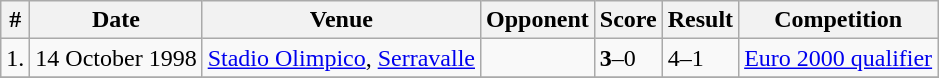<table class="wikitable">
<tr>
<th>#</th>
<th>Date</th>
<th>Venue</th>
<th>Opponent</th>
<th>Score</th>
<th>Result</th>
<th>Competition</th>
</tr>
<tr>
<td>1.</td>
<td>14 October 1998</td>
<td><a href='#'>Stadio Olimpico</a>, <a href='#'>Serravalle</a></td>
<td></td>
<td><strong>3</strong>–0</td>
<td>4–1</td>
<td><a href='#'>Euro 2000 qualifier</a></td>
</tr>
<tr>
</tr>
</table>
